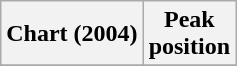<table class="wikitable plainrowheaders">
<tr>
<th scope="col">Chart (2004)</th>
<th scope="col">Peak<br>position</th>
</tr>
<tr>
</tr>
</table>
